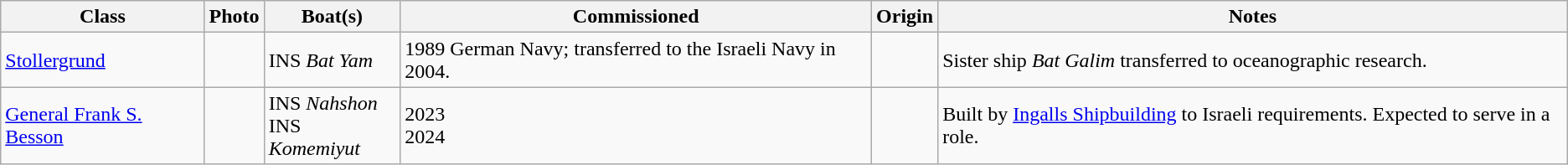<table class="wikitable">
<tr>
<th>Class</th>
<th>Photo</th>
<th>Boat(s)</th>
<th>Commissioned</th>
<th>Origin</th>
<th>Notes</th>
</tr>
<tr>
<td><a href='#'>Stollergrund</a></td>
<td></td>
<td>INS <em>Bat Yam</em></td>
<td>1989 German Navy; transferred to the Israeli Navy in 2004.</td>
<td></td>
<td>Sister ship <em>Bat Galim</em> transferred to oceanographic research.</td>
</tr>
<tr>
<td><a href='#'>General Frank S. Besson</a></td>
<td></td>
<td>INS <em>Nahshon</em><br>INS <em>Komemiyut</em></td>
<td>2023<br>2024</td>
<td></td>
<td>Built by <a href='#'>Ingalls Shipbuilding</a> to Israeli requirements. Expected to serve in a  role.</td>
</tr>
</table>
